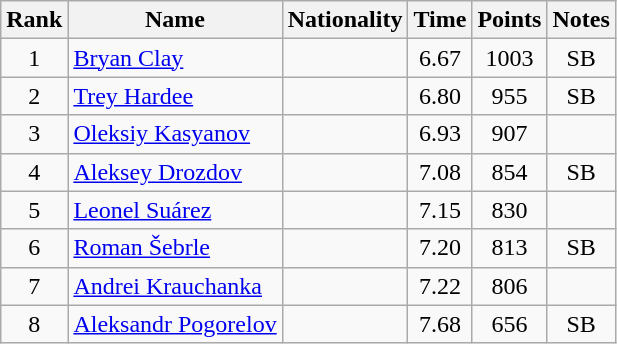<table class="wikitable sortable" style="text-align:center">
<tr>
<th>Rank</th>
<th>Name</th>
<th>Nationality</th>
<th>Time</th>
<th>Points</th>
<th>Notes</th>
</tr>
<tr>
<td>1</td>
<td align=left><a href='#'>Bryan Clay</a></td>
<td align=left></td>
<td>6.67</td>
<td>1003</td>
<td>SB</td>
</tr>
<tr>
<td>2</td>
<td align=left><a href='#'>Trey Hardee</a></td>
<td align=left></td>
<td>6.80</td>
<td>955</td>
<td>SB</td>
</tr>
<tr>
<td>3</td>
<td align=left><a href='#'>Oleksiy Kasyanov</a></td>
<td align=left></td>
<td>6.93</td>
<td>907</td>
<td></td>
</tr>
<tr>
<td>4</td>
<td align=left><a href='#'>Aleksey Drozdov</a></td>
<td align=left></td>
<td>7.08</td>
<td>854</td>
<td>SB</td>
</tr>
<tr>
<td>5</td>
<td align=left><a href='#'>Leonel Suárez</a></td>
<td align=left></td>
<td>7.15</td>
<td>830</td>
<td></td>
</tr>
<tr>
<td>6</td>
<td align=left><a href='#'>Roman Šebrle</a></td>
<td align=left></td>
<td>7.20</td>
<td>813</td>
<td>SB</td>
</tr>
<tr>
<td>7</td>
<td align=left><a href='#'>Andrei Krauchanka</a></td>
<td align=left></td>
<td>7.22</td>
<td>806</td>
<td></td>
</tr>
<tr>
<td>8</td>
<td align=left><a href='#'>Aleksandr Pogorelov</a></td>
<td align=left></td>
<td>7.68</td>
<td>656</td>
<td>SB</td>
</tr>
</table>
